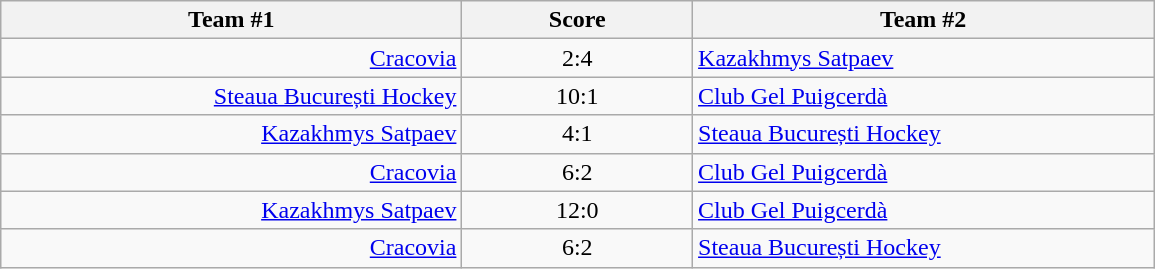<table class="wikitable" style="text-align: center;">
<tr>
<th width=22%>Team #1</th>
<th width=11%>Score</th>
<th width=22%>Team #2</th>
</tr>
<tr>
<td style="text-align: right;"><a href='#'>Cracovia</a> </td>
<td>2:4</td>
<td style="text-align: left;"> <a href='#'>Kazakhmys Satpaev</a></td>
</tr>
<tr>
<td style="text-align: right;"><a href='#'>Steaua București Hockey</a> </td>
<td>10:1</td>
<td style="text-align: left;"> <a href='#'>Club Gel Puigcerdà</a></td>
</tr>
<tr>
<td style="text-align: right;"><a href='#'>Kazakhmys Satpaev</a> </td>
<td>4:1</td>
<td style="text-align: left;"> <a href='#'>Steaua București Hockey</a></td>
</tr>
<tr>
<td style="text-align: right;"><a href='#'>Cracovia</a> </td>
<td>6:2</td>
<td style="text-align: left;"> <a href='#'>Club Gel Puigcerdà</a></td>
</tr>
<tr>
<td style="text-align: right;"><a href='#'>Kazakhmys Satpaev</a> </td>
<td>12:0</td>
<td style="text-align: left;"> <a href='#'>Club Gel Puigcerdà</a></td>
</tr>
<tr>
<td style="text-align: right;"><a href='#'>Cracovia</a> </td>
<td>6:2</td>
<td style="text-align: left;"> <a href='#'>Steaua București Hockey</a></td>
</tr>
</table>
